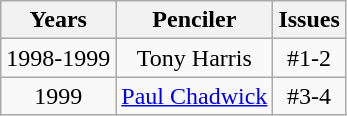<table class="wikitable">
<tr>
<th>Years</th>
<th>Penciler</th>
<th>Issues</th>
</tr>
<tr>
<td align="center">1998-1999</td>
<td align="center">Tony Harris</td>
<td align="center">#1-2</td>
</tr>
<tr>
<td align="center">1999</td>
<td align="center"><a href='#'>Paul Chadwick</a></td>
<td align="center">#3-4</td>
</tr>
</table>
